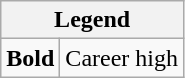<table class="wikitable mw-collapsible mw-collapsed">
<tr>
<th colspan="2">Legend</th>
</tr>
<tr>
<td><strong>Bold</strong></td>
<td>Career high</td>
</tr>
</table>
